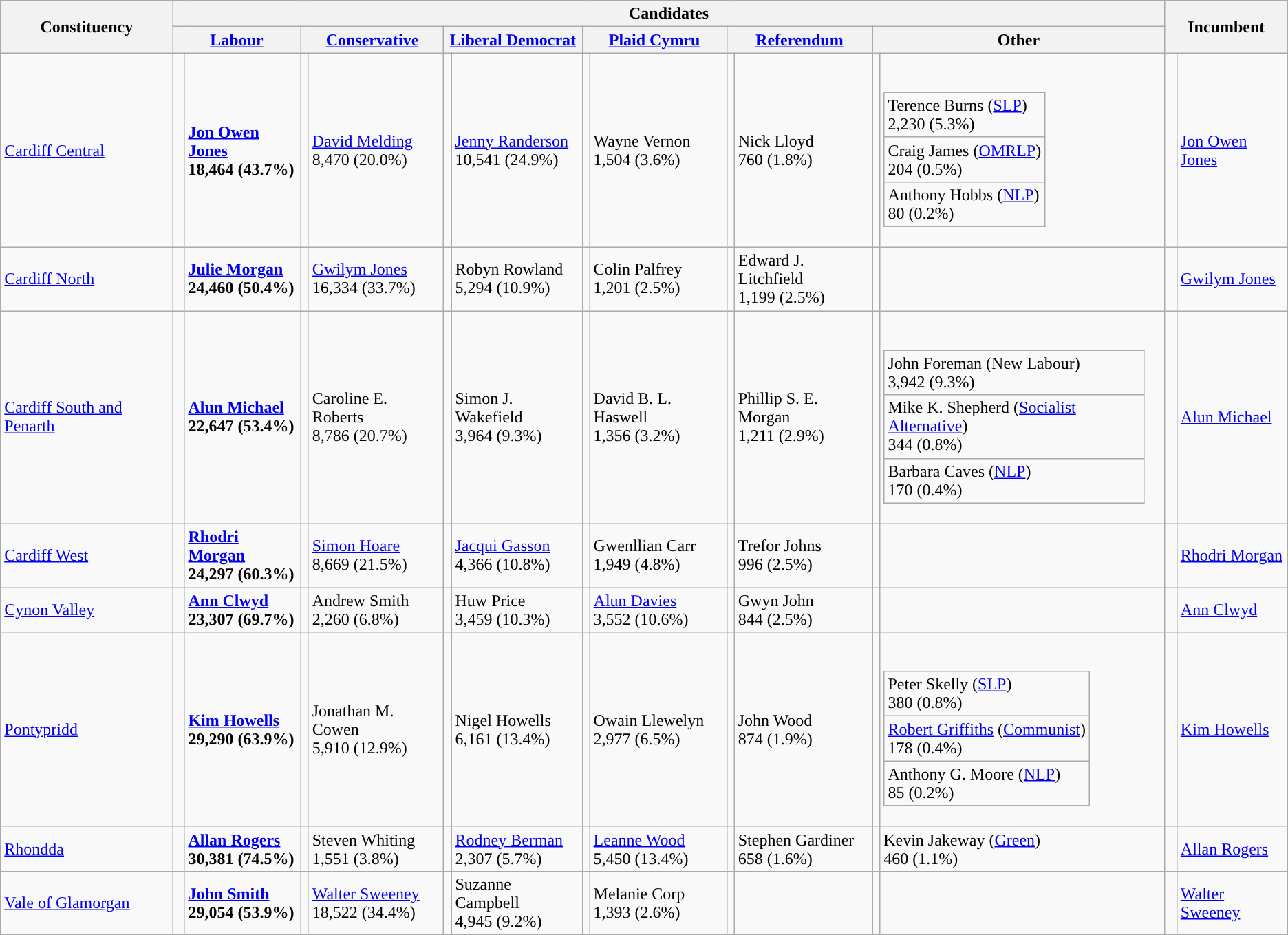<table class="wikitable">
<tr>
<th rowspan="2">Constituency</th>
<th colspan="12">Candidates</th>
<th colspan="2" rowspan="2">Incumbent</th>
</tr>
<tr>
<th colspan="2"><a href='#'>Labour</a></th>
<th colspan="2"><a href='#'>Conservative</a></th>
<th colspan="2"><a href='#'>Liberal Democrat</a></th>
<th colspan="2"><a href='#'>Plaid Cymru</a></th>
<th colspan="2"><a href='#'>Referendum</a></th>
<th colspan="2">Other</th>
</tr>
<tr>
<td><a href='#'>Cardiff Central</a></td>
<td style="color:inherit;background:"> </td>
<td><strong><a href='#'>Jon Owen Jones</a></strong><br><strong>18,464 (43.7%)</strong></td>
<td></td>
<td><a href='#'>David Melding</a><br>8,470 (20.0%)</td>
<td></td>
<td><a href='#'>Jenny Randerson</a><br>10,541 (24.9%)</td>
<td></td>
<td>Wayne Vernon<br>1,504 (3.6%)</td>
<td></td>
<td>Nick Lloyd<br>760 (1.8%)</td>
<td></td>
<td><br><table class="wikitable">
<tr>
<td>Terence Burns (<a href='#'>SLP</a>)<br>2,230 (5.3%)</td>
</tr>
<tr>
<td>Craig James (<a href='#'>OMRLP</a>)<br>204 (0.5%)</td>
</tr>
<tr>
<td>Anthony Hobbs (<a href='#'>NLP</a>)<br>80 (0.2%)</td>
</tr>
</table>
</td>
<td style="color:inherit;background:"> </td>
<td><a href='#'>Jon Owen Jones</a></td>
</tr>
<tr>
<td><a href='#'>Cardiff North</a></td>
<td style="color:inherit;background:"> </td>
<td><strong><a href='#'>Julie Morgan</a></strong><br><strong>24,460 (50.4%)</strong></td>
<td></td>
<td><a href='#'>Gwilym Jones</a><br>16,334 (33.7%)</td>
<td></td>
<td>Robyn Rowland<br>5,294 (10.9%)</td>
<td></td>
<td>Colin Palfrey<br>1,201 (2.5%)</td>
<td></td>
<td>Edward J. Litchfield<br>1,199 (2.5%)</td>
<td></td>
<td></td>
<td style="color:inherit;background:"> </td>
<td><a href='#'>Gwilym Jones</a></td>
</tr>
<tr>
<td><a href='#'>Cardiff South and Penarth</a></td>
<td style="color:inherit;background:"> </td>
<td><strong><a href='#'>Alun Michael</a></strong><br><strong>22,647 (53.4%)</strong></td>
<td></td>
<td>Caroline E. Roberts<br>8,786 (20.7%)</td>
<td></td>
<td>Simon J. Wakefield<br>3,964 (9.3%)</td>
<td></td>
<td>David B. L. Haswell<br>1,356 (3.2%)</td>
<td></td>
<td>Phillip S. E. Morgan<br>1,211 (2.9%)</td>
<td></td>
<td><br><table class="wikitable">
<tr>
<td>John Foreman (New Labour)<br>3,942 (9.3%)</td>
</tr>
<tr>
<td>Mike K. Shepherd (<a href='#'>Socialist Alternative</a>)<br>344 (0.8%)</td>
</tr>
<tr>
<td>Barbara Caves (<a href='#'>NLP</a>)<br>170 (0.4%)</td>
</tr>
</table>
</td>
<td style="color:inherit;background:"> </td>
<td><a href='#'>Alun Michael</a></td>
</tr>
<tr>
<td><a href='#'>Cardiff West</a></td>
<td style="color:inherit;background:"> </td>
<td><strong><a href='#'>Rhodri Morgan</a></strong><br><strong>24,297 (60.3%)</strong></td>
<td></td>
<td><a href='#'>Simon Hoare</a><br>8,669 (21.5%)</td>
<td></td>
<td><a href='#'>Jacqui Gasson</a><br>4,366 (10.8%)</td>
<td></td>
<td>Gwenllian Carr<br>1,949 (4.8%)</td>
<td></td>
<td>Trefor Johns<br>996 (2.5%)</td>
<td></td>
<td></td>
<td style="color:inherit;background:"> </td>
<td><a href='#'>Rhodri Morgan</a></td>
</tr>
<tr>
<td><a href='#'>Cynon Valley</a></td>
<td style="color:inherit;background:"> </td>
<td><strong><a href='#'>Ann Clwyd</a></strong><br><strong>23,307 (69.7%)</strong></td>
<td></td>
<td>Andrew Smith<br>2,260 (6.8%)</td>
<td></td>
<td>Huw Price<br>3,459 (10.3%)</td>
<td></td>
<td><a href='#'>Alun Davies</a><br>3,552 (10.6%)</td>
<td></td>
<td>Gwyn John<br>844 (2.5%)</td>
<td></td>
<td></td>
<td style="color:inherit;background:"> </td>
<td><a href='#'>Ann Clwyd</a></td>
</tr>
<tr>
<td><a href='#'>Pontypridd</a></td>
<td style="color:inherit;background:"> </td>
<td><strong><a href='#'>Kim Howells</a></strong><br><strong>29,290 (63.9%)</strong></td>
<td></td>
<td>Jonathan M. Cowen<br>5,910 (12.9%)</td>
<td></td>
<td>Nigel Howells<br>6,161 (13.4%)</td>
<td></td>
<td>Owain Llewelyn<br>2,977 (6.5%)</td>
<td></td>
<td>John Wood<br>874 (1.9%)</td>
<td></td>
<td><br><table class="wikitable">
<tr>
<td>Peter Skelly (<a href='#'>SLP</a>)<br>380 (0.8%)</td>
</tr>
<tr>
<td><a href='#'>Robert Griffiths</a> (<a href='#'>Communist</a>)<br>178 (0.4%)</td>
</tr>
<tr>
<td>Anthony G. Moore (<a href='#'>NLP</a>)<br>85 (0.2%)</td>
</tr>
</table>
</td>
<td style="color:inherit;background:"> </td>
<td><a href='#'>Kim Howells</a></td>
</tr>
<tr>
<td><a href='#'>Rhondda</a></td>
<td style="color:inherit;background:"> </td>
<td><strong><a href='#'>Allan Rogers</a></strong><br><strong>30,381 (74.5%)</strong></td>
<td></td>
<td>Steven Whiting<br>1,551 (3.8%)</td>
<td></td>
<td><a href='#'>Rodney Berman</a><br>2,307 (5.7%)</td>
<td></td>
<td><a href='#'>Leanne Wood</a><br>5,450 (13.4%)</td>
<td></td>
<td>Stephen Gardiner<br>658 (1.6%)</td>
<td></td>
<td>Kevin Jakeway (<a href='#'>Green</a>)<br>460 (1.1%)</td>
<td style="color:inherit;background:"> </td>
<td><a href='#'>Allan Rogers</a></td>
</tr>
<tr>
<td><a href='#'>Vale of Glamorgan</a></td>
<td style="color:inherit;background:"> </td>
<td><strong><a href='#'>John Smith</a></strong><br><strong>29,054 (53.9%)</strong></td>
<td></td>
<td><a href='#'>Walter Sweeney</a><br>18,522 (34.4%)</td>
<td></td>
<td>Suzanne Campbell<br>4,945 (9.2%)</td>
<td></td>
<td>Melanie Corp<br>1,393 (2.6%)</td>
<td></td>
<td></td>
<td></td>
<td></td>
<td style="color:inherit;background:"> </td>
<td><a href='#'>Walter Sweeney</a></td>
</tr>
</table>
